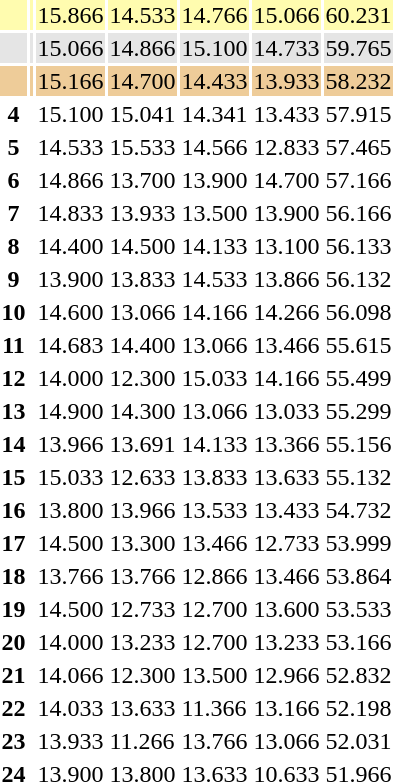<table>
<tr style="background:#fffcaf;">
<th scope=row style="text-align:center"></th>
<td align=left></td>
<td>15.866</td>
<td>14.533</td>
<td>14.766</td>
<td>15.066</td>
<td>60.231</td>
</tr>
<tr style="background:#e5e5e5;">
<th scope=row style="text-align:center"></th>
<td align=left></td>
<td>15.066</td>
<td>14.866</td>
<td>15.100</td>
<td>14.733</td>
<td>59.765</td>
</tr>
<tr style="background:#ec9;">
<th scope=row style="text-align:center"></th>
<td align=left></td>
<td>15.166</td>
<td>14.700</td>
<td>14.433</td>
<td>13.933</td>
<td>58.232</td>
</tr>
<tr>
<th scope=row style="text-align:center">4</th>
<td align=left></td>
<td>15.100</td>
<td>15.041</td>
<td>14.341</td>
<td>13.433</td>
<td>57.915</td>
</tr>
<tr>
<th scope=row style="text-align:center">5</th>
<td align=left></td>
<td>14.533</td>
<td>15.533</td>
<td>14.566</td>
<td>12.833</td>
<td>57.465</td>
</tr>
<tr>
<th scope=row style="text-align:center">6</th>
<td align=left></td>
<td>14.866</td>
<td>13.700</td>
<td>13.900</td>
<td>14.700</td>
<td>57.166</td>
</tr>
<tr>
<th scope=row style="text-align:center">7</th>
<td align=left></td>
<td>14.833</td>
<td>13.933</td>
<td>13.500</td>
<td>13.900</td>
<td>56.166</td>
</tr>
<tr>
<th scope=row style="text-align:center">8</th>
<td align=left></td>
<td>14.400</td>
<td>14.500</td>
<td>14.133</td>
<td>13.100</td>
<td>56.133</td>
</tr>
<tr>
<th scope=row style="text-align:center">9</th>
<td align=left></td>
<td>13.900</td>
<td>13.833</td>
<td>14.533</td>
<td>13.866</td>
<td>56.132</td>
</tr>
<tr>
<th scope=row style="text-align:center">10</th>
<td align=left></td>
<td>14.600</td>
<td>13.066</td>
<td>14.166</td>
<td>14.266</td>
<td>56.098</td>
</tr>
<tr>
<th scope=row style="text-align:center">11</th>
<td align=left></td>
<td>14.683</td>
<td>14.400</td>
<td>13.066</td>
<td>13.466</td>
<td>55.615</td>
</tr>
<tr>
<th scope=row style="text-align:center">12</th>
<td align=left></td>
<td>14.000</td>
<td>12.300</td>
<td>15.033</td>
<td>14.166</td>
<td>55.499</td>
</tr>
<tr>
<th scope=row style="text-align:center">13</th>
<td align=left></td>
<td>14.900</td>
<td>14.300</td>
<td>13.066</td>
<td>13.033</td>
<td>55.299</td>
</tr>
<tr>
<th scope=row style="text-align:center">14</th>
<td align=left></td>
<td>13.966</td>
<td>13.691</td>
<td>14.133</td>
<td>13.366</td>
<td>55.156</td>
</tr>
<tr>
<th scope=row style="text-align:center">15</th>
<td align=left></td>
<td>15.033</td>
<td>12.633</td>
<td>13.833</td>
<td>13.633</td>
<td>55.132</td>
</tr>
<tr>
<th scope=row style="text-align:center">16</th>
<td align=left></td>
<td>13.800</td>
<td>13.966</td>
<td>13.533</td>
<td>13.433</td>
<td>54.732</td>
</tr>
<tr>
<th scope=row style="text-align:center">17</th>
<td align=left></td>
<td>14.500</td>
<td>13.300</td>
<td>13.466</td>
<td>12.733</td>
<td>53.999</td>
</tr>
<tr>
<th scope=row style="text-align:center">18</th>
<td align=left></td>
<td>13.766</td>
<td>13.766</td>
<td>12.866</td>
<td>13.466</td>
<td>53.864</td>
</tr>
<tr>
<th scope=row style="text-align:center">19</th>
<td align=left></td>
<td>14.500</td>
<td>12.733</td>
<td>12.700</td>
<td>13.600</td>
<td>53.533</td>
</tr>
<tr>
<th scope=row style="text-align:center">20</th>
<td align=left></td>
<td>14.000</td>
<td>13.233</td>
<td>12.700</td>
<td>13.233</td>
<td>53.166</td>
</tr>
<tr>
<th scope=row style="text-align:center">21</th>
<td align=left></td>
<td>14.066</td>
<td>12.300</td>
<td>13.500</td>
<td>12.966</td>
<td>52.832</td>
</tr>
<tr>
<th scope=row style="text-align:center">22</th>
<td align=left></td>
<td>14.033</td>
<td>13.633</td>
<td>11.366</td>
<td>13.166</td>
<td>52.198</td>
</tr>
<tr>
<th scope=row style="text-align:center">23</th>
<td align=left></td>
<td>13.933</td>
<td>11.266</td>
<td>13.766</td>
<td>13.066</td>
<td>52.031</td>
</tr>
<tr>
<th scope=row style="text-align:center">24</th>
<td align=left></td>
<td>13.900</td>
<td>13.800</td>
<td>13.633</td>
<td>10.633</td>
<td>51.966</td>
</tr>
</table>
